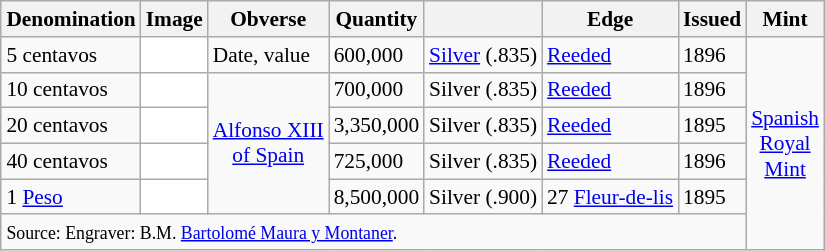<table class="wikitable" style="float:right; margin-left:1em; font-size:89%;">
<tr>
<th>Denomination</th>
<th>Image</th>
<th>Obverse</th>
<th>Quantity</th>
<th></th>
<th>Edge</th>
<th>Issued</th>
<th>Mint</th>
</tr>
<tr>
<td>5 centavos</td>
<td align="center" bgcolor="#ffffff"></td>
<td>Date, value</td>
<td>600,000</td>
<td><a href='#'>Silver</a> (.835)</td>
<td><a href='#'>Reeded</a></td>
<td>1896</td>
<td rowspan="6" style="text-align:center;"><a href='#'>Spanish<br>Royal<br>Mint</a></td>
</tr>
<tr>
<td>10 centavos</td>
<td align="center" bgcolor="#ffffff"></td>
<td rowspan="4" style="text-align:center;"><a href='#'>Alfonso XIII<br>of Spain</a></td>
<td>700,000</td>
<td>Silver (.835)</td>
<td><a href='#'>Reeded</a></td>
<td>1896</td>
</tr>
<tr>
<td>20 centavos</td>
<td align="center" bgcolor="#ffffff"></td>
<td>3,350,000</td>
<td>Silver (.835)</td>
<td><a href='#'>Reeded</a></td>
<td>1895</td>
</tr>
<tr>
<td>40 centavos</td>
<td align="center" bgcolor="#ffffff"></td>
<td>725,000</td>
<td>Silver (.835)</td>
<td><a href='#'>Reeded</a></td>
<td>1896</td>
</tr>
<tr>
<td>1 <a href='#'>Peso</a></td>
<td align="center" bgcolor="#ffffff"></td>
<td>8,500,000</td>
<td>Silver (.900)</td>
<td>27 <a href='#'>Fleur-de-lis</a></td>
<td>1895</td>
</tr>
<tr>
<td colspan="7" style="text-align:left;"><small></small><small>Source: Engraver: B.M. <a href='#'>Bartolomé Maura y Montaner</a>.</small></td>
</tr>
</table>
